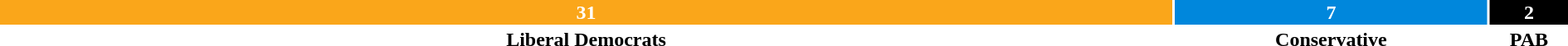<table style="width:100%; text-align:center;">
<tr style="color:white;">
<td style="background:#FAA61A; width:75%;"><strong>31</strong></td>
<td style="background:#0087DC; width:20%;"><strong>7</strong></td>
<td style="background:black; width:5%;"><strong>2</strong></td>
</tr>
<tr>
<td><span><strong>Liberal Democrats</strong></span></td>
<td><span><strong>Conservative</strong></span></td>
<td><span><strong>PAB</strong></span></td>
</tr>
</table>
